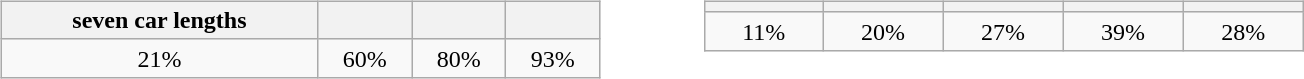<table>
<tr>
<td valign="top"><br><table class="wikitable plainrowheaders" style="text-align:center; width:400px;">
<tr>
<th>seven car lengths</th>
<th></th>
<th></th>
<th></th>
</tr>
<tr>
<td>21%</td>
<td>60%</td>
<td>80%</td>
<td>93%</td>
</tr>
</table>
</td>
<td width="45"> </td>
<td valign="top"><br><table class="wikitable plainrowheaders" style="text-align:center; width:400px;">
<tr>
<th></th>
<th></th>
<th></th>
<th></th>
<th></th>
</tr>
<tr>
<td>11%</td>
<td>20%</td>
<td>27%</td>
<td>39%</td>
<td>28%</td>
</tr>
</table>
</td>
</tr>
</table>
